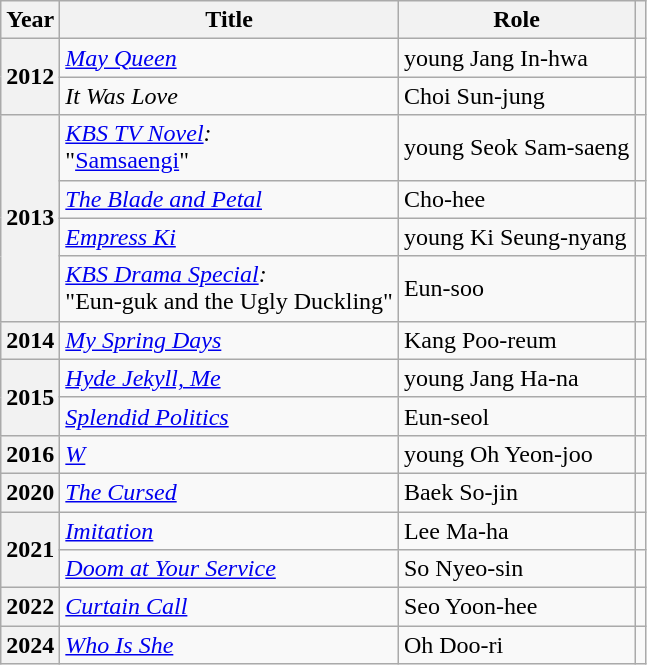<table class="wikitable plainrowheaders sortable">
<tr>
<th scope="col">Year</th>
<th scope="col">Title</th>
<th scope="col">Role</th>
<th scope="col" class="unsortable"></th>
</tr>
<tr>
<th scope="row" rowspan="2">2012</th>
<td><em><a href='#'>May Queen</a></em></td>
<td>young Jang In-hwa</td>
<td style="text-align:center"></td>
</tr>
<tr>
<td><em>It Was Love</em></td>
<td>Choi Sun-jung</td>
<td style="text-align:center"></td>
</tr>
<tr>
<th scope="row" rowspan="4">2013</th>
<td><em><a href='#'>KBS TV Novel</a>:</em><br>"<a href='#'>Samsaengi</a>"</td>
<td>young Seok Sam-saeng</td>
<td style="text-align:center"></td>
</tr>
<tr>
<td><em><a href='#'>The Blade and Petal</a></em></td>
<td>Cho-hee</td>
<td style="text-align:center"></td>
</tr>
<tr>
<td><em><a href='#'>Empress Ki</a></em></td>
<td>young Ki Seung-nyang</td>
<td style="text-align:center"></td>
</tr>
<tr>
<td><em><a href='#'>KBS Drama Special</a>:</em><br>"Eun-guk and the Ugly Duckling"</td>
<td>Eun-soo</td>
<td style="text-align:center"></td>
</tr>
<tr>
<th scope="row">2014</th>
<td><em><a href='#'>My Spring Days</a></em></td>
<td>Kang Poo-reum</td>
<td style="text-align:center"></td>
</tr>
<tr>
<th scope="row" rowspan="2">2015</th>
<td><em><a href='#'>Hyde Jekyll, Me</a></em></td>
<td>young Jang Ha-na</td>
<td style="text-align:center"></td>
</tr>
<tr>
<td><em><a href='#'>Splendid Politics</a></em></td>
<td>Eun-seol</td>
<td style="text-align:center"></td>
</tr>
<tr>
<th scope="row">2016</th>
<td><em><a href='#'>W</a></em></td>
<td>young Oh Yeon-joo</td>
<td style="text-align:center"></td>
</tr>
<tr>
<th scope="row">2020</th>
<td><em><a href='#'>The Cursed</a></em></td>
<td>Baek So-jin</td>
<td style="text-align:center"></td>
</tr>
<tr>
<th scope="row" rowspan="2">2021</th>
<td><em><a href='#'>Imitation</a></em></td>
<td>Lee Ma-ha</td>
<td style="text-align:center"></td>
</tr>
<tr>
<td><em><a href='#'>Doom at Your Service</a></em></td>
<td>So Nyeo-sin</td>
<td style="text-align:center"></td>
</tr>
<tr>
<th scope="row">2022</th>
<td><em><a href='#'>Curtain Call</a></em></td>
<td>Seo Yoon-hee</td>
<td style="text-align:center"></td>
</tr>
<tr>
<th scope="row">2024</th>
<td><em><a href='#'>Who Is She</a></em></td>
<td>Oh Doo-ri</td>
<td style="text-align:center"></td>
</tr>
</table>
